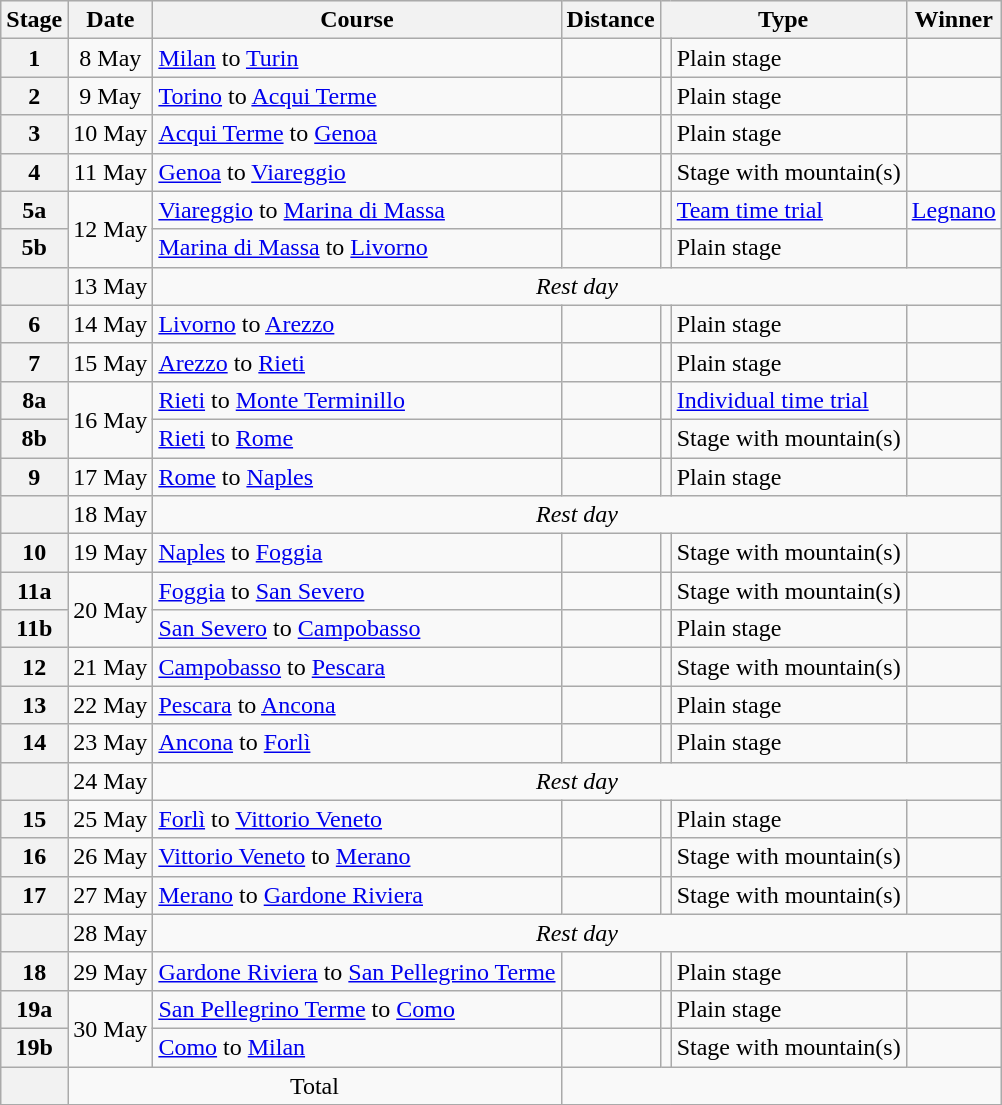<table class="wikitable">
<tr style="background:#efefef;">
<th>Stage</th>
<th>Date</th>
<th>Course</th>
<th>Distance</th>
<th colspan="2">Type</th>
<th>Winner</th>
</tr>
<tr>
<th style="text-align:center">1</th>
<td style="text-align:center;">8 May</td>
<td><a href='#'>Milan</a> to <a href='#'>Turin</a></td>
<td style="text-align:center;"></td>
<td style="text-align:center;"></td>
<td>Plain stage</td>
<td></td>
</tr>
<tr>
<th style="text-align:center">2</th>
<td style="text-align:center;">9 May</td>
<td><a href='#'>Torino</a> to <a href='#'>Acqui Terme</a></td>
<td style="text-align:center;"></td>
<td style="text-align:center;"></td>
<td>Plain stage</td>
<td></td>
</tr>
<tr>
<th style="text-align:center">3</th>
<td style="text-align:center;">10 May</td>
<td><a href='#'>Acqui Terme</a> to <a href='#'>Genoa</a></td>
<td style="text-align:center;"></td>
<td style="text-align:center;"></td>
<td>Plain stage</td>
<td></td>
</tr>
<tr>
<th style="text-align:center">4</th>
<td style="text-align:center;">11 May</td>
<td><a href='#'>Genoa</a> to <a href='#'>Viareggio</a></td>
<td style="text-align:center;"></td>
<td style="text-align:center;"></td>
<td>Stage with mountain(s)</td>
<td></td>
</tr>
<tr>
<th style="text-align:center">5a</th>
<td style="text-align:center;" rowspan="2">12 May</td>
<td><a href='#'>Viareggio</a> to <a href='#'>Marina di Massa</a></td>
<td style="text-align:center;"></td>
<td style="text-align:center;"></td>
<td><a href='#'>Team time trial</a></td>
<td><a href='#'>Legnano</a></td>
</tr>
<tr>
<th style="text-align:center">5b</th>
<td><a href='#'>Marina di Massa</a> to <a href='#'>Livorno</a></td>
<td style="text-align:center;"></td>
<td style="text-align:center;"></td>
<td>Plain stage</td>
<td></td>
</tr>
<tr>
<th></th>
<td style="text-align:right;">13 May</td>
<td colspan="6" style="text-align:center;"><em>Rest day</em></td>
</tr>
<tr>
<th style="text-align:center">6</th>
<td style="text-align:center;">14 May</td>
<td><a href='#'>Livorno</a> to <a href='#'>Arezzo</a></td>
<td style="text-align:center;"></td>
<td style="text-align:center;"></td>
<td>Plain stage</td>
<td></td>
</tr>
<tr>
<th style="text-align:center">7</th>
<td style="text-align:center;">15 May</td>
<td><a href='#'>Arezzo</a> to <a href='#'>Rieti</a></td>
<td style="text-align:center;"></td>
<td style="text-align:center;"></td>
<td>Plain stage</td>
<td></td>
</tr>
<tr>
<th style="text-align:center">8a</th>
<td style="text-align:center;" rowspan="2">16 May</td>
<td><a href='#'>Rieti</a> to <a href='#'>Monte Terminillo</a></td>
<td style="text-align:center;"></td>
<td style="text-align:center;"></td>
<td><a href='#'>Individual time trial</a></td>
<td></td>
</tr>
<tr>
<th style="text-align:center">8b</th>
<td><a href='#'>Rieti</a> to <a href='#'>Rome</a></td>
<td style="text-align:center;"></td>
<td style="text-align:center;"></td>
<td>Stage with mountain(s)</td>
<td></td>
</tr>
<tr>
<th style="text-align:center">9</th>
<td style="text-align:center;">17 May</td>
<td><a href='#'>Rome</a> to <a href='#'>Naples</a></td>
<td style="text-align:center;"></td>
<td style="text-align:center;"></td>
<td>Plain stage</td>
<td></td>
</tr>
<tr>
<th></th>
<td style="text-align:center;">18 May</td>
<td colspan="6" style="text-align:center;"><em>Rest day</em></td>
</tr>
<tr>
<th style="text-align:center">10</th>
<td style="text-align:center;">19 May</td>
<td><a href='#'>Naples</a> to <a href='#'>Foggia</a></td>
<td style="text-align:center;"></td>
<td style="text-align:center;"></td>
<td>Stage with mountain(s)</td>
<td></td>
</tr>
<tr>
<th style="text-align:center">11a</th>
<td style="text-align:center;" rowspan="2">20 May</td>
<td><a href='#'>Foggia</a> to <a href='#'>San Severo</a></td>
<td style="text-align:center;"></td>
<td style="text-align:center;"></td>
<td>Stage with mountain(s)</td>
<td></td>
</tr>
<tr>
<th style="text-align:center">11b</th>
<td><a href='#'>San Severo</a> to <a href='#'>Campobasso</a></td>
<td style="text-align:center;"></td>
<td style="text-align:center;"></td>
<td>Plain stage</td>
<td></td>
</tr>
<tr>
<th style="text-align:center">12</th>
<td style="text-align:center;">21 May</td>
<td><a href='#'>Campobasso</a> to <a href='#'>Pescara</a></td>
<td style="text-align:center;"></td>
<td style="text-align:center;"></td>
<td>Stage with mountain(s)</td>
<td></td>
</tr>
<tr>
<th style="text-align:center">13</th>
<td style="text-align:center;">22 May</td>
<td><a href='#'>Pescara</a> to <a href='#'>Ancona</a></td>
<td style="text-align:center;"></td>
<td style="text-align:center;"></td>
<td>Plain stage</td>
<td></td>
</tr>
<tr>
<th style="text-align:center">14</th>
<td style="text-align:center;">23 May</td>
<td><a href='#'>Ancona</a> to <a href='#'>Forlì</a></td>
<td style="text-align:center;"></td>
<td style="text-align:center;"></td>
<td>Plain stage</td>
<td></td>
</tr>
<tr>
<th></th>
<td style="text-align:center;">24 May</td>
<td colspan="6" style="text-align:center;"><em>Rest day</em></td>
</tr>
<tr>
<th style="text-align:center">15</th>
<td style="text-align:center;">25 May</td>
<td><a href='#'>Forlì</a> to <a href='#'>Vittorio Veneto</a></td>
<td style="text-align:center;"></td>
<td style="text-align:center;"></td>
<td>Plain stage</td>
<td></td>
</tr>
<tr>
<th style="text-align:center">16</th>
<td style="text-align:center;">26 May</td>
<td><a href='#'>Vittorio Veneto</a> to <a href='#'>Merano</a></td>
<td style="text-align:center;"></td>
<td style="text-align:center;"></td>
<td>Stage with mountain(s)</td>
<td></td>
</tr>
<tr>
<th style="text-align:center">17</th>
<td style="text-align:center;">27 May</td>
<td><a href='#'>Merano</a> to <a href='#'>Gardone Riviera</a></td>
<td style="text-align:center;"></td>
<td style="text-align:center;"></td>
<td>Stage with mountain(s)</td>
<td></td>
</tr>
<tr>
<th></th>
<td style="text-align:center;">28 May</td>
<td colspan="6" style="text-align:center;"><em>Rest day</em></td>
</tr>
<tr>
<th style="text-align:center">18</th>
<td style="text-align:center;">29 May</td>
<td><a href='#'>Gardone Riviera</a> to <a href='#'>San Pellegrino Terme</a></td>
<td style="text-align:center;"></td>
<td style="text-align:center;"></td>
<td>Plain stage</td>
<td></td>
</tr>
<tr>
<th style="text-align:center">19a</th>
<td style="text-align:center;" rowspan="2">30 May</td>
<td><a href='#'>San Pellegrino Terme</a> to <a href='#'>Como</a></td>
<td style="text-align:center;"></td>
<td style="text-align:center;"></td>
<td>Plain stage</td>
<td></td>
</tr>
<tr>
<th style="text-align:center">19b</th>
<td><a href='#'>Como</a> to <a href='#'>Milan</a></td>
<td style="text-align:center;"></td>
<td style="text-align:center;"></td>
<td>Stage with mountain(s)</td>
<td></td>
</tr>
<tr>
<th></th>
<td colspan="2" style="text-align:center;">Total</td>
<td colspan="5" style="text-align:center;"></td>
</tr>
<tr>
</tr>
</table>
